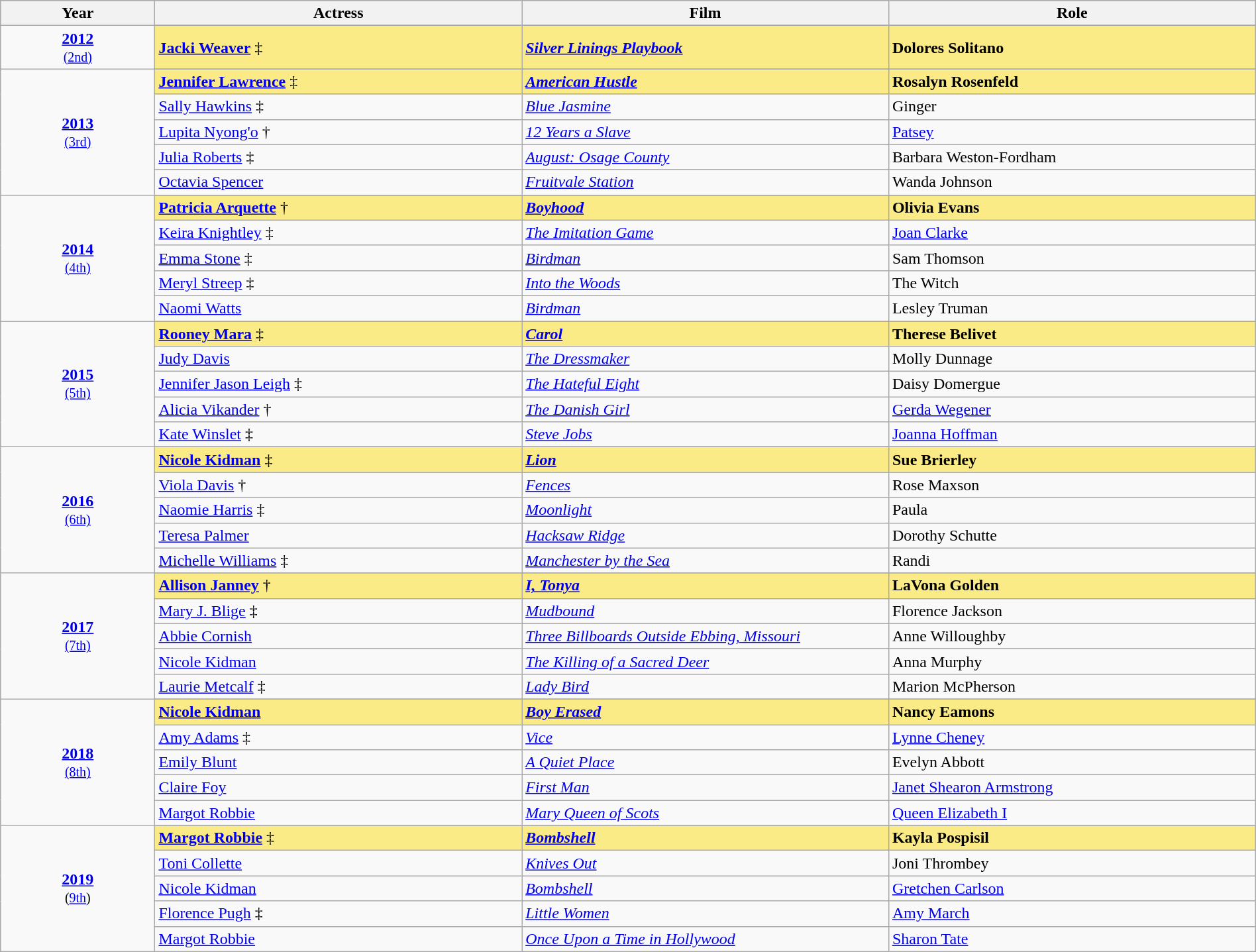<table class="wikitable" style="width:100%">
<tr bgcolor="#FAEB86">
<th width="8%">Year</th>
<th width="19%">Actress</th>
<th width="19%">Film</th>
<th width="19%">Role</th>
</tr>
<tr>
<td rowspan=2 style="text-align:center"><strong><a href='#'>2012</a></strong><br><small><a href='#'>(2nd)</a></small></td>
</tr>
<tr style="background:#FAEB86;">
<td><strong><a href='#'>Jacki Weaver</a></strong> ‡</td>
<td><strong><em><a href='#'>Silver Linings Playbook</a></em></strong></td>
<td><strong>Dolores Solitano</strong></td>
</tr>
<tr>
<td rowspan=6 style="text-align:center"><strong><a href='#'>2013</a></strong><br><small><a href='#'>(3rd)</a></small></td>
</tr>
<tr style="background:#FAEB86;">
<td><strong><a href='#'>Jennifer Lawrence</a></strong> ‡</td>
<td><strong><em><a href='#'>American Hustle</a></em></strong></td>
<td><strong>Rosalyn Rosenfeld</strong></td>
</tr>
<tr>
<td><a href='#'>Sally Hawkins</a> ‡</td>
<td><em><a href='#'>Blue Jasmine</a></em></td>
<td>Ginger</td>
</tr>
<tr>
<td><a href='#'>Lupita Nyong'o</a> †</td>
<td><em><a href='#'>12 Years a Slave</a></em></td>
<td><a href='#'>Patsey</a></td>
</tr>
<tr>
<td><a href='#'>Julia Roberts</a> ‡</td>
<td><em><a href='#'>August: Osage County</a></em></td>
<td>Barbara Weston-Fordham</td>
</tr>
<tr>
<td><a href='#'>Octavia Spencer</a></td>
<td><em><a href='#'>Fruitvale Station</a></em></td>
<td>Wanda Johnson</td>
</tr>
<tr>
<td rowspan=6 style="text-align:center"><strong><a href='#'>2014</a></strong><br><small><a href='#'>(4th)</a></small></td>
</tr>
<tr style="background:#FAEB86;">
<td><strong><a href='#'>Patricia Arquette</a></strong> †</td>
<td><strong><em><a href='#'>Boyhood</a></em></strong></td>
<td><strong>Olivia Evans</strong></td>
</tr>
<tr>
<td><a href='#'>Keira Knightley</a> ‡</td>
<td><em><a href='#'>The Imitation Game</a></em></td>
<td><a href='#'>Joan Clarke</a></td>
</tr>
<tr>
<td><a href='#'>Emma Stone</a> ‡</td>
<td><em><a href='#'>Birdman</a></em></td>
<td>Sam Thomson</td>
</tr>
<tr>
<td><a href='#'>Meryl Streep</a> ‡</td>
<td><em><a href='#'>Into the Woods</a></em></td>
<td>The Witch</td>
</tr>
<tr>
<td><a href='#'>Naomi Watts</a></td>
<td><em><a href='#'>Birdman</a></em></td>
<td>Lesley Truman</td>
</tr>
<tr>
<td rowspan=6 style="text-align:center"><strong><a href='#'>2015</a></strong><br><small><a href='#'>(5th)</a></small></td>
</tr>
<tr style="background:#FAEB86;">
<td><strong><a href='#'>Rooney Mara</a></strong> ‡</td>
<td><strong><em><a href='#'>Carol</a></em></strong></td>
<td><strong>Therese Belivet</strong></td>
</tr>
<tr>
<td><a href='#'>Judy Davis</a></td>
<td><em><a href='#'>The Dressmaker</a></em></td>
<td>Molly Dunnage</td>
</tr>
<tr>
<td><a href='#'>Jennifer Jason Leigh</a> ‡</td>
<td><em><a href='#'>The Hateful Eight</a></em></td>
<td>Daisy Domergue</td>
</tr>
<tr>
<td><a href='#'>Alicia Vikander</a> †</td>
<td><em><a href='#'>The Danish Girl</a></em></td>
<td><a href='#'>Gerda Wegener</a></td>
</tr>
<tr>
<td><a href='#'>Kate Winslet</a> ‡</td>
<td><em><a href='#'>Steve Jobs</a></em></td>
<td><a href='#'>Joanna Hoffman</a></td>
</tr>
<tr>
<td rowspan=6 style="text-align:center"><strong><a href='#'>2016</a></strong><br><small><a href='#'>(6th)</a></small></td>
</tr>
<tr style="background:#FAEB86;">
<td><strong><a href='#'>Nicole Kidman</a></strong> ‡</td>
<td><strong><em><a href='#'>Lion</a></em></strong></td>
<td><strong>Sue Brierley</strong></td>
</tr>
<tr>
<td><a href='#'>Viola Davis</a> †</td>
<td><em><a href='#'>Fences</a></em></td>
<td>Rose Maxson</td>
</tr>
<tr>
<td><a href='#'>Naomie Harris</a> ‡</td>
<td><em><a href='#'>Moonlight</a></em></td>
<td>Paula</td>
</tr>
<tr>
<td><a href='#'>Teresa Palmer</a></td>
<td><em><a href='#'>Hacksaw Ridge</a></em></td>
<td>Dorothy Schutte</td>
</tr>
<tr>
<td><a href='#'>Michelle Williams</a> ‡</td>
<td><em><a href='#'>Manchester by the Sea</a></em></td>
<td>Randi</td>
</tr>
<tr>
<td rowspan=6 style="text-align:center"><strong><a href='#'>2017</a></strong><br><small><a href='#'>(7th)</a></small></td>
</tr>
<tr style="background:#FAEB86;">
<td><strong><a href='#'>Allison Janney</a></strong> †</td>
<td><strong><em><a href='#'>I, Tonya</a></em></strong></td>
<td><strong>LaVona Golden</strong></td>
</tr>
<tr>
<td><a href='#'>Mary J. Blige</a> ‡</td>
<td><em><a href='#'>Mudbound</a></em></td>
<td>Florence Jackson</td>
</tr>
<tr>
<td><a href='#'>Abbie Cornish</a></td>
<td><em><a href='#'>Three Billboards Outside Ebbing, Missouri</a></em></td>
<td>Anne Willoughby</td>
</tr>
<tr>
<td><a href='#'>Nicole Kidman</a></td>
<td><em><a href='#'>The Killing of a Sacred Deer</a></em></td>
<td>Anna Murphy</td>
</tr>
<tr>
<td><a href='#'>Laurie Metcalf</a> ‡</td>
<td><em><a href='#'>Lady Bird</a></em></td>
<td>Marion McPherson</td>
</tr>
<tr>
<td rowspan=6 style="text-align:center"><strong><a href='#'>2018</a></strong><br><small><a href='#'>(8th)</a></small></td>
</tr>
<tr style="background:#FAEB86;">
<td><strong><a href='#'>Nicole Kidman</a></strong></td>
<td><strong><em><a href='#'>Boy Erased</a></em></strong></td>
<td><strong>Nancy Eamons</strong></td>
</tr>
<tr>
<td><a href='#'>Amy Adams</a> ‡</td>
<td><em><a href='#'>Vice</a></em></td>
<td><a href='#'>Lynne Cheney</a></td>
</tr>
<tr>
<td><a href='#'>Emily Blunt</a></td>
<td><em><a href='#'>A Quiet Place</a></em></td>
<td>Evelyn Abbott</td>
</tr>
<tr>
<td><a href='#'>Claire Foy</a></td>
<td><em><a href='#'>First Man</a></em></td>
<td><a href='#'>Janet Shearon Armstrong</a></td>
</tr>
<tr>
<td><a href='#'>Margot Robbie</a></td>
<td><em><a href='#'>Mary Queen of Scots</a></em></td>
<td><a href='#'>Queen Elizabeth I</a></td>
</tr>
<tr>
<td rowspan=6 style="text-align:center"><strong><a href='#'>2019</a></strong><br><small>(<a href='#'>9th</a>)</small></td>
</tr>
<tr style="background:#FAEB86;">
<td><strong><a href='#'>Margot Robbie</a></strong> ‡</td>
<td><strong><em><a href='#'>Bombshell</a></em></strong></td>
<td><strong>Kayla Pospisil</strong></td>
</tr>
<tr>
<td><a href='#'>Toni Collette</a></td>
<td><em><a href='#'>Knives Out</a></em></td>
<td>Joni Thrombey</td>
</tr>
<tr>
<td><a href='#'>Nicole Kidman</a></td>
<td><em><a href='#'>Bombshell</a></em></td>
<td><a href='#'>Gretchen Carlson</a></td>
</tr>
<tr>
<td><a href='#'>Florence Pugh</a> ‡</td>
<td><em><a href='#'>Little Women</a></em></td>
<td><a href='#'>Amy March</a></td>
</tr>
<tr>
<td><a href='#'>Margot Robbie</a></td>
<td><em><a href='#'>Once Upon a Time in Hollywood</a></em></td>
<td><a href='#'>Sharon Tate</a></td>
</tr>
</table>
